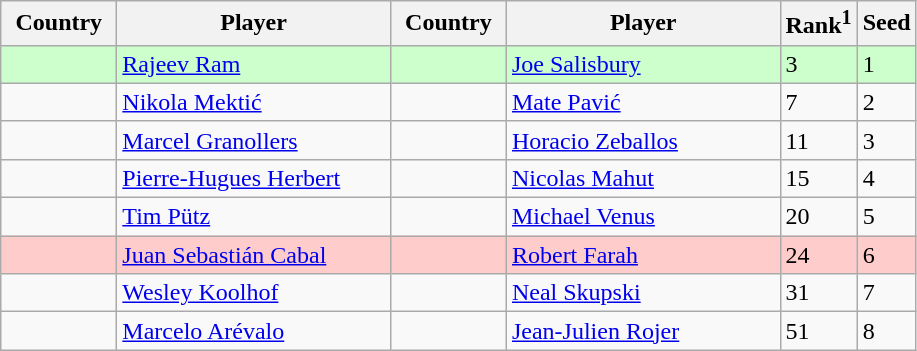<table class="sortable wikitable">
<tr>
<th width="70">Country</th>
<th width="175">Player</th>
<th width="70">Country</th>
<th width="175">Player</th>
<th>Rank<sup>1</sup></th>
<th>Seed</th>
</tr>
<tr bgcolor=#cfc>
<td></td>
<td><a href='#'>Rajeev Ram</a></td>
<td></td>
<td><a href='#'>Joe Salisbury</a></td>
<td>3</td>
<td>1</td>
</tr>
<tr>
<td></td>
<td><a href='#'>Nikola Mektić</a></td>
<td></td>
<td><a href='#'>Mate Pavić</a></td>
<td>7</td>
<td>2</td>
</tr>
<tr>
<td></td>
<td><a href='#'>Marcel Granollers</a></td>
<td></td>
<td><a href='#'>Horacio Zeballos</a></td>
<td>11</td>
<td>3</td>
</tr>
<tr>
<td></td>
<td><a href='#'>Pierre-Hugues Herbert</a></td>
<td></td>
<td><a href='#'>Nicolas Mahut</a></td>
<td>15</td>
<td>4</td>
</tr>
<tr>
<td></td>
<td><a href='#'>Tim Pütz</a></td>
<td></td>
<td><a href='#'>Michael Venus</a></td>
<td>20</td>
<td>5</td>
</tr>
<tr bgcolor=#fcc>
<td></td>
<td><a href='#'>Juan Sebastián Cabal</a></td>
<td></td>
<td><a href='#'>Robert Farah</a></td>
<td>24</td>
<td>6</td>
</tr>
<tr>
<td></td>
<td><a href='#'>Wesley Koolhof</a></td>
<td></td>
<td><a href='#'>Neal Skupski</a></td>
<td>31</td>
<td>7</td>
</tr>
<tr>
<td></td>
<td><a href='#'>Marcelo Arévalo</a></td>
<td></td>
<td><a href='#'>Jean-Julien Rojer</a></td>
<td>51</td>
<td>8</td>
</tr>
</table>
